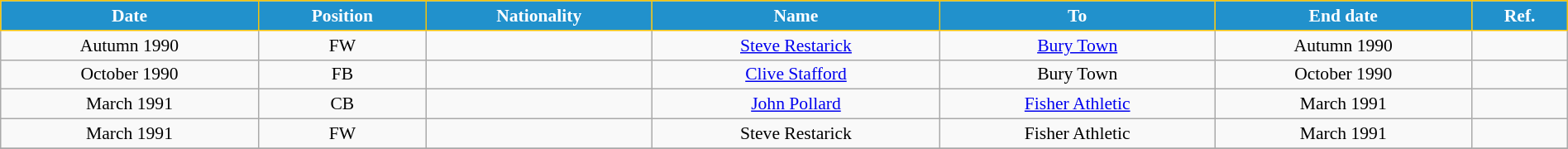<table class="wikitable" style="text-align:center; font-size:90%; width:100%;">
<tr>
<th style="background:#2191CC; color:white; border:1px solid #F7C408; text-align:center;">Date</th>
<th style="background:#2191CC; color:white; border:1px solid #F7C408; text-align:center;">Position</th>
<th style="background:#2191CC; color:white; border:1px solid #F7C408; text-align:center;">Nationality</th>
<th style="background:#2191CC; color:white; border:1px solid #F7C408; text-align:center;">Name</th>
<th style="background:#2191CC; color:white; border:1px solid #F7C408; text-align:center;">To</th>
<th style="background:#2191CC; color:white; border:1px solid #F7C408; text-align:center;">End date</th>
<th style="background:#2191CC; color:white; border:1px solid #F7C408; text-align:center;">Ref.</th>
</tr>
<tr>
<td>Autumn 1990</td>
<td>FW</td>
<td></td>
<td><a href='#'>Steve Restarick</a></td>
<td> <a href='#'>Bury Town</a></td>
<td>Autumn 1990</td>
<td></td>
</tr>
<tr>
<td>October 1990</td>
<td>FB</td>
<td></td>
<td><a href='#'>Clive Stafford</a></td>
<td> Bury Town</td>
<td>October 1990</td>
<td></td>
</tr>
<tr>
<td>March 1991</td>
<td>CB</td>
<td></td>
<td><a href='#'>John Pollard</a></td>
<td> <a href='#'>Fisher Athletic</a></td>
<td>March 1991</td>
<td></td>
</tr>
<tr>
<td>March 1991</td>
<td>FW</td>
<td></td>
<td>Steve Restarick</td>
<td> Fisher Athletic</td>
<td>March 1991</td>
<td></td>
</tr>
<tr>
</tr>
</table>
